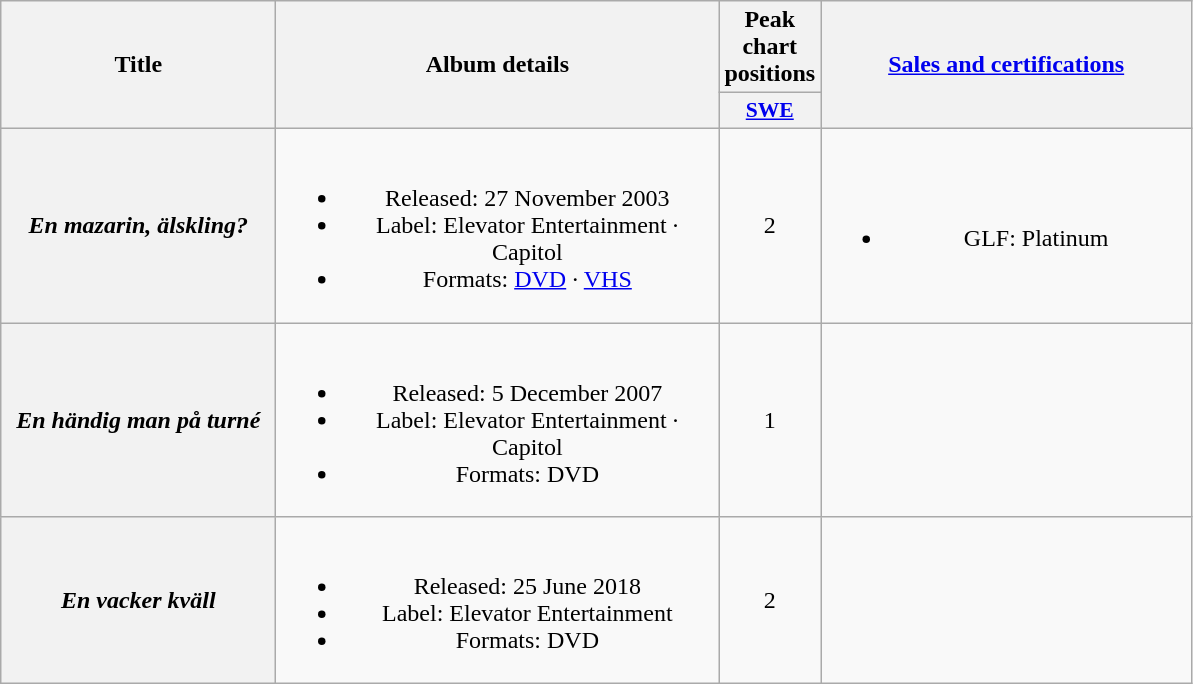<table class="wikitable plainrowheaders" style="text-align:center;" border="1">
<tr>
<th scope="col" rowspan="2" style="width:11em;">Title</th>
<th scope="col" rowspan="2" style="width:18em;">Album details</th>
<th scope="col" colspan="1">Peak chart positions</th>
<th scope="col" rowspan="2" style="width:15em;"><a href='#'>Sales and certifications</a></th>
</tr>
<tr>
<th scope="col" style="width:3em;font-size:90%;"><a href='#'>SWE</a><br></th>
</tr>
<tr>
<th scope="row"><em>En mazarin, älskling?</em></th>
<td><br><ul><li>Released: 27 November 2003</li><li>Label: Elevator Entertainment · Capitol</li><li>Formats: <a href='#'>DVD</a> · <a href='#'>VHS</a></li></ul></td>
<td>2</td>
<td><br><ul><li>GLF: Platinum</li></ul></td>
</tr>
<tr>
<th scope="row"><em>En händig man på turné</em></th>
<td><br><ul><li>Released: 5 December 2007</li><li>Label: Elevator Entertainment · Capitol</li><li>Formats: DVD</li></ul></td>
<td>1</td>
<td></td>
</tr>
<tr>
<th scope="row"><em>En vacker kväll</em></th>
<td><br><ul><li>Released: 25 June 2018</li><li>Label: Elevator Entertainment</li><li>Formats: DVD</li></ul></td>
<td>2</td>
<td></td>
</tr>
</table>
